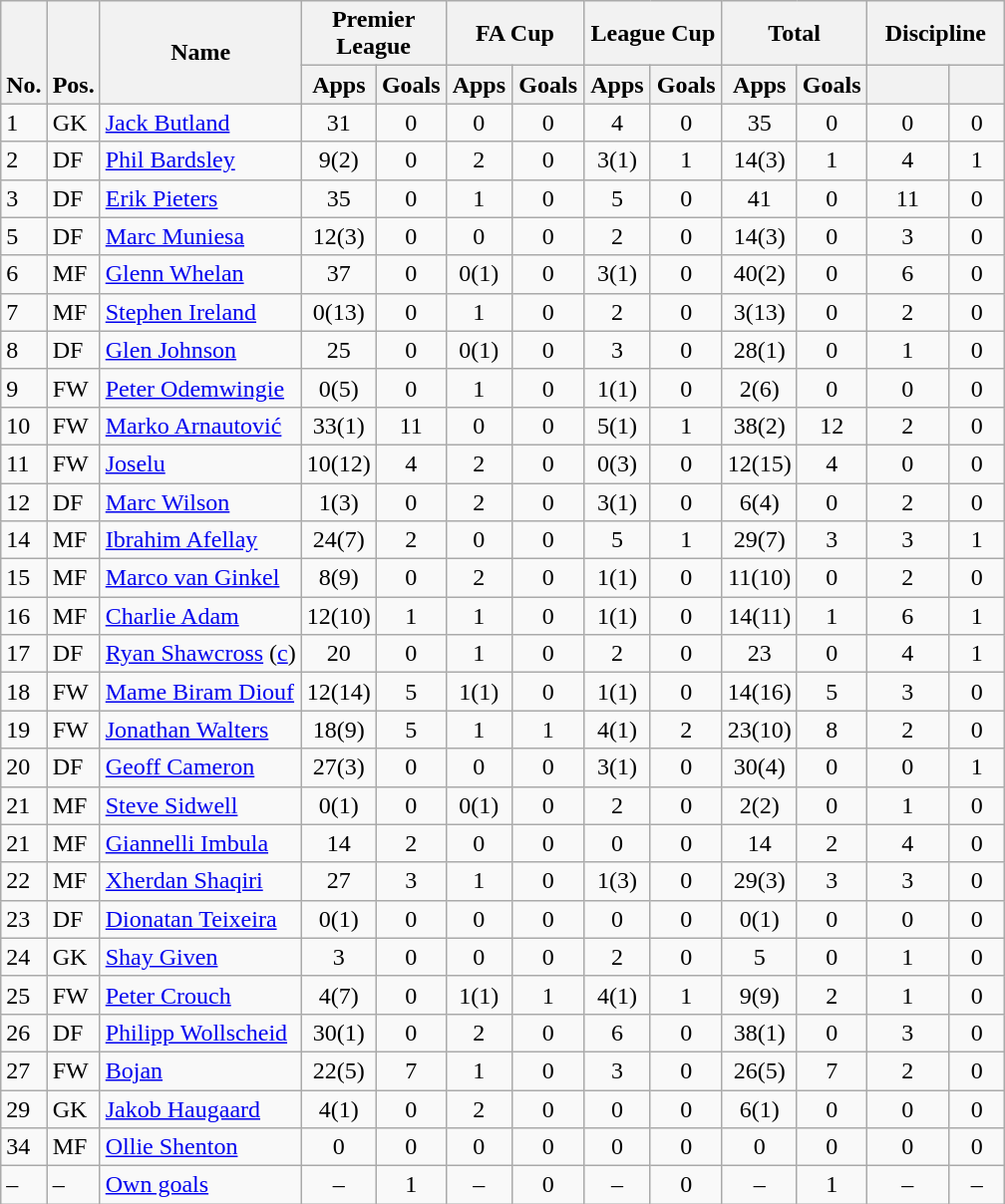<table class="wikitable" style="text-align:center">
<tr>
<th rowspan="2" valign="bottom">No.</th>
<th rowspan="2" valign="bottom">Pos.</th>
<th rowspan="2">Name</th>
<th colspan="2" width="85">Premier League</th>
<th colspan="2" width="85">FA Cup</th>
<th colspan="2" width="85">League Cup</th>
<th colspan="2" width="85">Total</th>
<th colspan="2" width="85">Discipline</th>
</tr>
<tr>
<th>Apps</th>
<th>Goals</th>
<th>Apps</th>
<th>Goals</th>
<th>Apps</th>
<th>Goals</th>
<th>Apps</th>
<th>Goals</th>
<th></th>
<th></th>
</tr>
<tr>
<td align="left">1</td>
<td align="left">GK</td>
<td align="left"> <a href='#'>Jack Butland</a></td>
<td>31</td>
<td>0</td>
<td>0</td>
<td>0</td>
<td>4</td>
<td>0</td>
<td>35</td>
<td>0</td>
<td>0</td>
<td>0</td>
</tr>
<tr>
<td align="left">2</td>
<td align="left">DF</td>
<td align="left"> <a href='#'>Phil Bardsley</a></td>
<td>9(2)</td>
<td>0</td>
<td>2</td>
<td>0</td>
<td>3(1)</td>
<td>1</td>
<td>14(3)</td>
<td>1</td>
<td>4</td>
<td>1</td>
</tr>
<tr>
<td align="left">3</td>
<td align="left">DF</td>
<td align="left"> <a href='#'>Erik Pieters</a></td>
<td>35</td>
<td>0</td>
<td>1</td>
<td>0</td>
<td>5</td>
<td>0</td>
<td>41</td>
<td>0</td>
<td>11</td>
<td>0</td>
</tr>
<tr>
<td align="left">5</td>
<td align="left">DF</td>
<td align="left"> <a href='#'>Marc Muniesa</a></td>
<td>12(3)</td>
<td>0</td>
<td>0</td>
<td>0</td>
<td>2</td>
<td>0</td>
<td>14(3)</td>
<td>0</td>
<td>3</td>
<td>0</td>
</tr>
<tr>
<td align="left">6</td>
<td align="left">MF</td>
<td align="left"> <a href='#'>Glenn Whelan</a></td>
<td>37</td>
<td>0</td>
<td>0(1)</td>
<td>0</td>
<td>3(1)</td>
<td>0</td>
<td>40(2)</td>
<td>0</td>
<td>6</td>
<td>0</td>
</tr>
<tr>
<td align="left">7</td>
<td align="left">MF</td>
<td align="left"> <a href='#'>Stephen Ireland</a></td>
<td>0(13)</td>
<td>0</td>
<td>1</td>
<td>0</td>
<td>2</td>
<td>0</td>
<td>3(13)</td>
<td>0</td>
<td>2</td>
<td>0</td>
</tr>
<tr>
<td align="left">8</td>
<td align="left">DF</td>
<td align="left"> <a href='#'>Glen Johnson</a></td>
<td>25</td>
<td>0</td>
<td>0(1)</td>
<td>0</td>
<td>3</td>
<td>0</td>
<td>28(1)</td>
<td>0</td>
<td>1</td>
<td>0</td>
</tr>
<tr>
<td align="left">9</td>
<td align="left">FW</td>
<td align="left"> <a href='#'>Peter Odemwingie</a></td>
<td>0(5)</td>
<td>0</td>
<td>1</td>
<td>0</td>
<td>1(1)</td>
<td>0</td>
<td>2(6)</td>
<td>0</td>
<td>0</td>
<td>0</td>
</tr>
<tr>
<td align="left">10</td>
<td align="left">FW</td>
<td align="left"> <a href='#'>Marko Arnautović</a></td>
<td>33(1)</td>
<td>11</td>
<td>0</td>
<td>0</td>
<td>5(1)</td>
<td>1</td>
<td>38(2)</td>
<td>12</td>
<td>2</td>
<td>0</td>
</tr>
<tr>
<td align="left">11</td>
<td align="left">FW</td>
<td align="left"> <a href='#'>Joselu</a></td>
<td>10(12)</td>
<td>4</td>
<td>2</td>
<td>0</td>
<td>0(3)</td>
<td>0</td>
<td>12(15)</td>
<td>4</td>
<td>0</td>
<td>0</td>
</tr>
<tr>
<td align="left">12</td>
<td align="left">DF</td>
<td align="left"> <a href='#'>Marc Wilson</a></td>
<td>1(3)</td>
<td>0</td>
<td>2</td>
<td>0</td>
<td>3(1)</td>
<td>0</td>
<td>6(4)</td>
<td>0</td>
<td>2</td>
<td>0</td>
</tr>
<tr>
<td align="left">14</td>
<td align="left">MF</td>
<td align="left"> <a href='#'>Ibrahim Afellay</a></td>
<td>24(7)</td>
<td>2</td>
<td>0</td>
<td>0</td>
<td>5</td>
<td>1</td>
<td>29(7)</td>
<td>3</td>
<td>3</td>
<td>1</td>
</tr>
<tr>
<td align="left">15</td>
<td align="left">MF</td>
<td align="left"> <a href='#'>Marco van Ginkel</a></td>
<td>8(9)</td>
<td>0</td>
<td>2</td>
<td>0</td>
<td>1(1)</td>
<td>0</td>
<td>11(10)</td>
<td>0</td>
<td>2</td>
<td>0</td>
</tr>
<tr>
<td align="left">16</td>
<td align="left">MF</td>
<td align="left"> <a href='#'>Charlie Adam</a></td>
<td>12(10)</td>
<td>1</td>
<td>1</td>
<td>0</td>
<td>1(1)</td>
<td>0</td>
<td>14(11)</td>
<td>1</td>
<td>6</td>
<td>1</td>
</tr>
<tr>
<td align="left">17</td>
<td align="left">DF</td>
<td align="left"> <a href='#'>Ryan Shawcross</a> (<a href='#'>c</a>)</td>
<td>20</td>
<td>0</td>
<td>1</td>
<td>0</td>
<td>2</td>
<td>0</td>
<td>23</td>
<td>0</td>
<td>4</td>
<td>1</td>
</tr>
<tr>
<td align="left">18</td>
<td align="left">FW</td>
<td align="left"> <a href='#'>Mame Biram Diouf</a></td>
<td>12(14)</td>
<td>5</td>
<td>1(1)</td>
<td>0</td>
<td>1(1)</td>
<td>0</td>
<td>14(16)</td>
<td>5</td>
<td>3</td>
<td>0</td>
</tr>
<tr>
<td align="left">19</td>
<td align="left">FW</td>
<td align="left"> <a href='#'>Jonathan Walters</a></td>
<td>18(9)</td>
<td>5</td>
<td>1</td>
<td>1</td>
<td>4(1)</td>
<td>2</td>
<td>23(10)</td>
<td>8</td>
<td>2</td>
<td>0</td>
</tr>
<tr>
<td align="left">20</td>
<td align="left">DF</td>
<td align="left"> <a href='#'>Geoff Cameron</a></td>
<td>27(3)</td>
<td>0</td>
<td>0</td>
<td>0</td>
<td>3(1)</td>
<td>0</td>
<td>30(4)</td>
<td>0</td>
<td>0</td>
<td>1</td>
</tr>
<tr>
<td align="left">21</td>
<td align="left">MF</td>
<td align="left"> <a href='#'>Steve Sidwell</a></td>
<td>0(1)</td>
<td>0</td>
<td>0(1)</td>
<td>0</td>
<td>2</td>
<td>0</td>
<td>2(2)</td>
<td>0</td>
<td>1</td>
<td>0</td>
</tr>
<tr>
<td align="left">21</td>
<td align="left">MF</td>
<td align="left"> <a href='#'>Giannelli Imbula</a></td>
<td>14</td>
<td>2</td>
<td>0</td>
<td>0</td>
<td>0</td>
<td>0</td>
<td>14</td>
<td>2</td>
<td>4</td>
<td>0</td>
</tr>
<tr>
<td align="left">22</td>
<td align="left">MF</td>
<td align="left"> <a href='#'>Xherdan Shaqiri</a></td>
<td>27</td>
<td>3</td>
<td>1</td>
<td>0</td>
<td>1(3)</td>
<td>0</td>
<td>29(3)</td>
<td>3</td>
<td>3</td>
<td>0</td>
</tr>
<tr>
<td align="left">23</td>
<td align="left">DF</td>
<td align="left"> <a href='#'>Dionatan Teixeira</a></td>
<td>0(1)</td>
<td>0</td>
<td>0</td>
<td>0</td>
<td>0</td>
<td>0</td>
<td>0(1)</td>
<td>0</td>
<td>0</td>
<td>0</td>
</tr>
<tr>
<td align="left">24</td>
<td align="left">GK</td>
<td align="left"> <a href='#'>Shay Given</a></td>
<td>3</td>
<td>0</td>
<td>0</td>
<td>0</td>
<td>2</td>
<td>0</td>
<td>5</td>
<td>0</td>
<td>1</td>
<td>0</td>
</tr>
<tr>
<td align="left">25</td>
<td align="left">FW</td>
<td align="left"> <a href='#'>Peter Crouch</a></td>
<td>4(7)</td>
<td>0</td>
<td>1(1)</td>
<td>1</td>
<td>4(1)</td>
<td>1</td>
<td>9(9)</td>
<td>2</td>
<td>1</td>
<td>0</td>
</tr>
<tr>
<td align="left">26</td>
<td align="left">DF</td>
<td align="left"> <a href='#'>Philipp Wollscheid</a></td>
<td>30(1)</td>
<td>0</td>
<td>2</td>
<td>0</td>
<td>6</td>
<td>0</td>
<td>38(1)</td>
<td>0</td>
<td>3</td>
<td>0</td>
</tr>
<tr>
<td align="left">27</td>
<td align="left">FW</td>
<td align="left"> <a href='#'>Bojan</a></td>
<td>22(5)</td>
<td>7</td>
<td>1</td>
<td>0</td>
<td>3</td>
<td>0</td>
<td>26(5)</td>
<td>7</td>
<td>2</td>
<td>0</td>
</tr>
<tr>
<td align="left">29</td>
<td align="left">GK</td>
<td align="left"> <a href='#'>Jakob Haugaard</a></td>
<td>4(1)</td>
<td>0</td>
<td>2</td>
<td>0</td>
<td>0</td>
<td>0</td>
<td>6(1)</td>
<td>0</td>
<td>0</td>
<td>0</td>
</tr>
<tr>
<td align="left">34</td>
<td align="left">MF</td>
<td align="left"> <a href='#'>Ollie Shenton</a></td>
<td>0</td>
<td>0</td>
<td>0</td>
<td>0</td>
<td>0</td>
<td>0</td>
<td>0</td>
<td>0</td>
<td>0</td>
<td>0</td>
</tr>
<tr>
<td align="left">–</td>
<td align="left">–</td>
<td align="left"><a href='#'>Own goals</a></td>
<td>–</td>
<td>1</td>
<td>–</td>
<td>0</td>
<td>–</td>
<td>0</td>
<td>–</td>
<td>1</td>
<td>–</td>
<td>–</td>
</tr>
</table>
